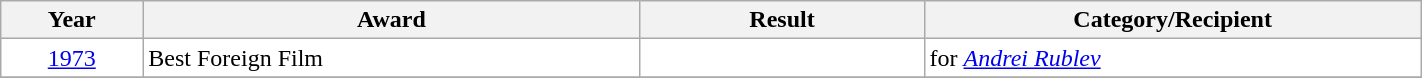<table class="wikitable" width="75%" style="background:#ffffff;">
<tr>
<th width="10%">Year</th>
<th width="35%">Award</th>
<th width="20%">Result</th>
<th width="35%">Category/Recipient</th>
</tr>
<tr>
<td align="center"><a href='#'>1973</a></td>
<td>Best Foreign Film</td>
<td></td>
<td>for <em><a href='#'>Andrei Rublev</a></em> </td>
</tr>
<tr>
</tr>
</table>
